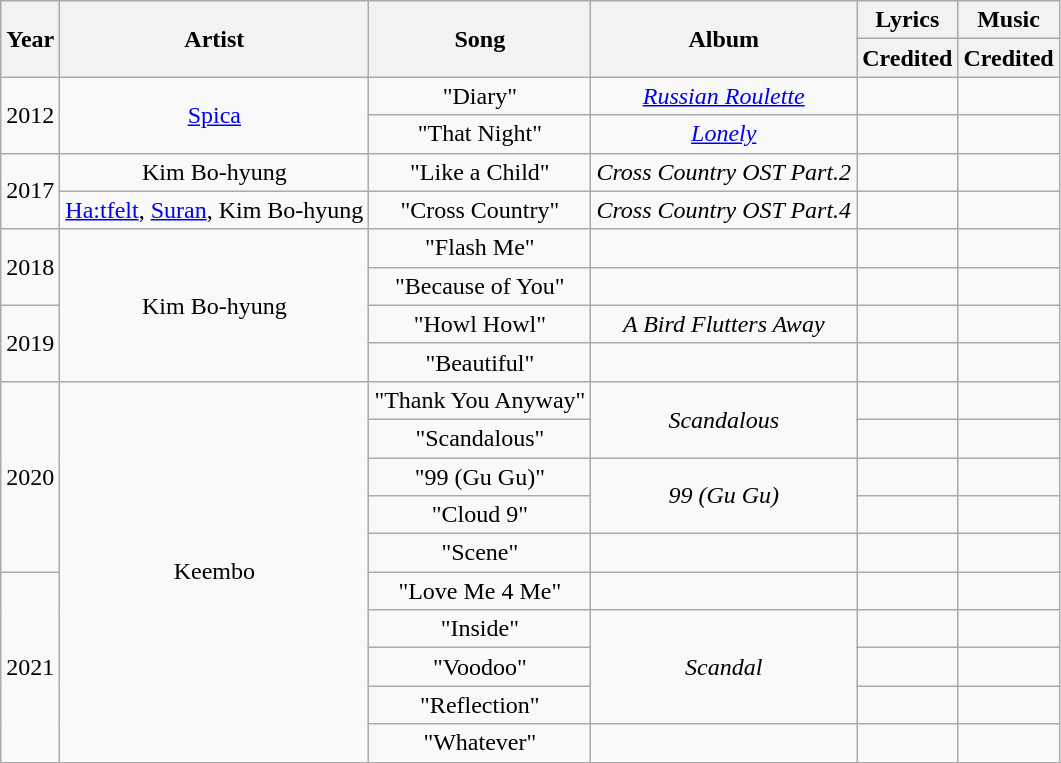<table class="wikitable plainrowheaders sortable" style="text-align:center; width;100%">
<tr>
<th rowspan="2">Year</th>
<th rowspan="2">Artist</th>
<th rowspan="2">Song</th>
<th rowspan="2">Album</th>
<th>Lyrics</th>
<th>Music</th>
</tr>
<tr>
<th>Credited</th>
<th>Credited</th>
</tr>
<tr>
<td rowspan="2">2012</td>
<td rowspan="2"><a href='#'>Spica</a></td>
<td>"Diary"</td>
<td><em><a href='#'>Russian Roulette</a></em></td>
<td></td>
<td></td>
</tr>
<tr>
<td>"That Night"</td>
<td><em><a href='#'>Lonely</a></em></td>
<td></td>
<td></td>
</tr>
<tr>
<td rowspan="2">2017</td>
<td>Kim Bo-hyung</td>
<td>"Like a Child"</td>
<td><em>Cross Country OST Part.2</em></td>
<td></td>
<td></td>
</tr>
<tr>
<td><a href='#'>Ha:tfelt</a>, <a href='#'>Suran</a>, Kim Bo-hyung</td>
<td>"Cross Country"</td>
<td><em>Cross Country OST Part.4</em></td>
<td></td>
<td></td>
</tr>
<tr>
<td rowspan="2">2018</td>
<td rowspan="4">Kim Bo-hyung</td>
<td>"Flash Me"</td>
<td></td>
<td></td>
<td></td>
</tr>
<tr>
<td>"Because of You"</td>
<td></td>
<td></td>
<td></td>
</tr>
<tr>
<td rowspan="2">2019</td>
<td>"Howl Howl"</td>
<td><em>A Bird Flutters Away</em></td>
<td></td>
<td></td>
</tr>
<tr>
<td>"Beautiful"</td>
<td></td>
<td></td>
<td></td>
</tr>
<tr>
<td rowspan="5">2020</td>
<td rowspan="10">Keembo</td>
<td>"Thank You Anyway"</td>
<td rowspan="2"><em>Scandalous</em></td>
<td></td>
<td></td>
</tr>
<tr>
<td>"Scandalous"</td>
<td></td>
<td></td>
</tr>
<tr>
<td>"99 (Gu Gu)"</td>
<td rowspan="2"><em>99 (Gu Gu)</em></td>
<td></td>
<td></td>
</tr>
<tr>
<td>"Cloud 9"</td>
<td></td>
<td></td>
</tr>
<tr>
<td>"Scene"</td>
<td></td>
<td></td>
<td></td>
</tr>
<tr>
<td rowspan="5">2021</td>
<td>"Love Me 4 Me"</td>
<td></td>
<td></td>
<td></td>
</tr>
<tr>
<td>"Inside"</td>
<td rowspan="3"><em>Scandal</em></td>
<td></td>
<td></td>
</tr>
<tr>
<td>"Voodoo"</td>
<td></td>
<td></td>
</tr>
<tr>
<td>"Reflection"</td>
<td></td>
<td></td>
</tr>
<tr>
<td>"Whatever"</td>
<td></td>
<td></td>
<td></td>
</tr>
</table>
